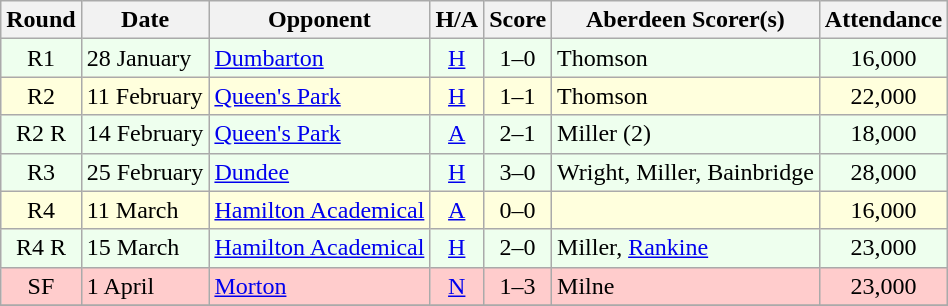<table class="wikitable" style="text-align:center">
<tr>
<th>Round</th>
<th>Date</th>
<th>Opponent</th>
<th>H/A</th>
<th>Score</th>
<th>Aberdeen Scorer(s)</th>
<th>Attendance</th>
</tr>
<tr bgcolor=#EEFFEE>
<td>R1</td>
<td align=left>28 January</td>
<td align=left><a href='#'>Dumbarton</a></td>
<td><a href='#'>H</a></td>
<td>1–0</td>
<td align=left>Thomson</td>
<td>16,000</td>
</tr>
<tr bgcolor=#FFFFDD>
<td>R2</td>
<td align=left>11 February</td>
<td align=left><a href='#'>Queen's Park</a></td>
<td><a href='#'>H</a></td>
<td>1–1</td>
<td align=left>Thomson</td>
<td>22,000</td>
</tr>
<tr bgcolor=#EEFFEE>
<td>R2 R</td>
<td align=left>14 February</td>
<td align=left><a href='#'>Queen's Park</a></td>
<td><a href='#'>A</a></td>
<td>2–1</td>
<td align=left>Miller (2)</td>
<td>18,000</td>
</tr>
<tr bgcolor=#EEFFEE>
<td>R3</td>
<td align=left>25 February</td>
<td align=left><a href='#'>Dundee</a></td>
<td><a href='#'>H</a></td>
<td>3–0</td>
<td align=left>Wright, Miller, Bainbridge</td>
<td>28,000</td>
</tr>
<tr bgcolor=#FFFFDD>
<td>R4</td>
<td align=left>11 March</td>
<td align=left><a href='#'>Hamilton Academical</a></td>
<td><a href='#'>A</a></td>
<td>0–0</td>
<td align=left></td>
<td>16,000</td>
</tr>
<tr bgcolor=#EEFFEE>
<td>R4 R</td>
<td align=left>15 March</td>
<td align=left><a href='#'>Hamilton Academical</a></td>
<td><a href='#'>H</a></td>
<td>2–0</td>
<td align=left>Miller, <a href='#'>Rankine</a></td>
<td>23,000</td>
</tr>
<tr bgcolor=#FFCCCC>
<td>SF</td>
<td align=left>1 April</td>
<td align=left><a href='#'>Morton</a></td>
<td><a href='#'>N</a></td>
<td>1–3</td>
<td align=left>Milne</td>
<td>23,000</td>
</tr>
<tr>
</tr>
</table>
